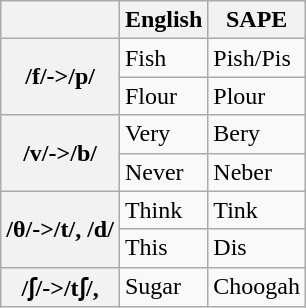<table class="wikitable">
<tr>
<th></th>
<th>English</th>
<th>SAPE</th>
</tr>
<tr>
<th rowspan="2">/f/->/p/</th>
<td>Fish</td>
<td>Pish/Pis</td>
</tr>
<tr>
<td>Flour</td>
<td>Plour</td>
</tr>
<tr>
<th rowspan="2">/v/->/b/</th>
<td>Very</td>
<td>Bery</td>
</tr>
<tr>
<td>Never</td>
<td>Neber</td>
</tr>
<tr>
<th rowspan="2">/θ/->/t/, /d/</th>
<td>Think</td>
<td>Tink</td>
</tr>
<tr>
<td>This</td>
<td>Dis</td>
</tr>
<tr>
<th>/ʃ/->/tʃ/,</th>
<td>Sugar</td>
<td>Choogah</td>
</tr>
</table>
